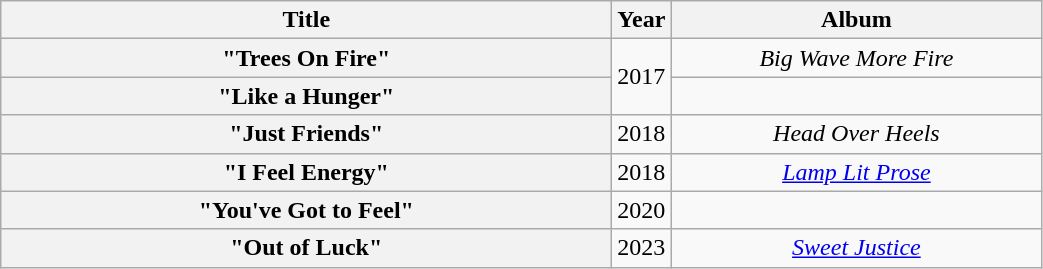<table class="wikitable plainrowheaders" style="text-align:center;">
<tr>
<th scope="col" style="width:25em;">Title</th>
<th scope="col">Year</th>
<th scope="col" style="width:15em;">Album</th>
</tr>
<tr>
<th scope="row">"Trees On Fire"<br></th>
<td rowspan="2">2017</td>
<td><em>Big Wave More Fire</em></td>
</tr>
<tr>
<th scope="row">"Like a Hunger"<br></th>
<td></td>
</tr>
<tr>
<th scope="row">"Just Friends"<br></th>
<td>2018</td>
<td><em>Head Over Heels</em></td>
</tr>
<tr>
<th scope="row">"I Feel Energy"<br></th>
<td>2018</td>
<td><em><a href='#'>Lamp Lit Prose</a></em></td>
</tr>
<tr>
<th scope="row">"You've Got to Feel"<br></th>
<td>2020</td>
<td></td>
</tr>
<tr>
<th scope="row">"Out of Luck"<br></th>
<td>2023</td>
<td><em><a href='#'>Sweet Justice</a></em></td>
</tr>
</table>
